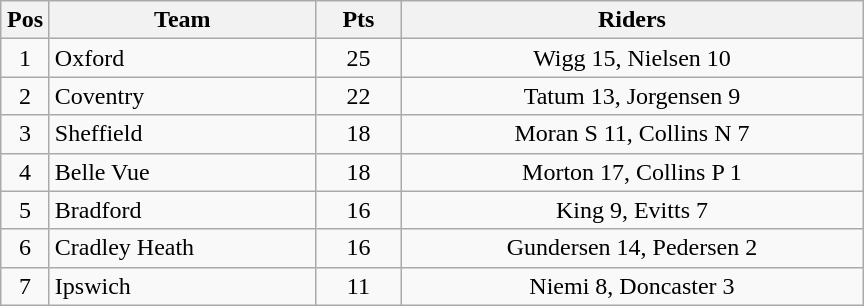<table class=wikitable>
<tr>
<th width=25px>Pos</th>
<th width=170px>Team</th>
<th width=50px>Pts</th>
<th width=300px>Riders</th>
</tr>
<tr align=center>
<td>1</td>
<td align=left>Oxford</td>
<td>25</td>
<td>Wigg 15, Nielsen 10</td>
</tr>
<tr align=center>
<td>2</td>
<td align=left>Coventry</td>
<td>22</td>
<td>Tatum 13, Jorgensen 9</td>
</tr>
<tr align=center>
<td>3</td>
<td align=left>Sheffield</td>
<td>18</td>
<td>Moran S 11, Collins N 7</td>
</tr>
<tr align=center>
<td>4</td>
<td align=left>Belle Vue</td>
<td>18</td>
<td>Morton 17, Collins P 1</td>
</tr>
<tr align=center>
<td>5</td>
<td align=left>Bradford</td>
<td>16</td>
<td>King 9, Evitts 7</td>
</tr>
<tr align=center>
<td>6</td>
<td align=left>Cradley Heath</td>
<td>16</td>
<td>Gundersen 14, Pedersen 2</td>
</tr>
<tr align=center>
<td>7</td>
<td align=left>Ipswich</td>
<td>11</td>
<td>Niemi 8, Doncaster 3</td>
</tr>
</table>
